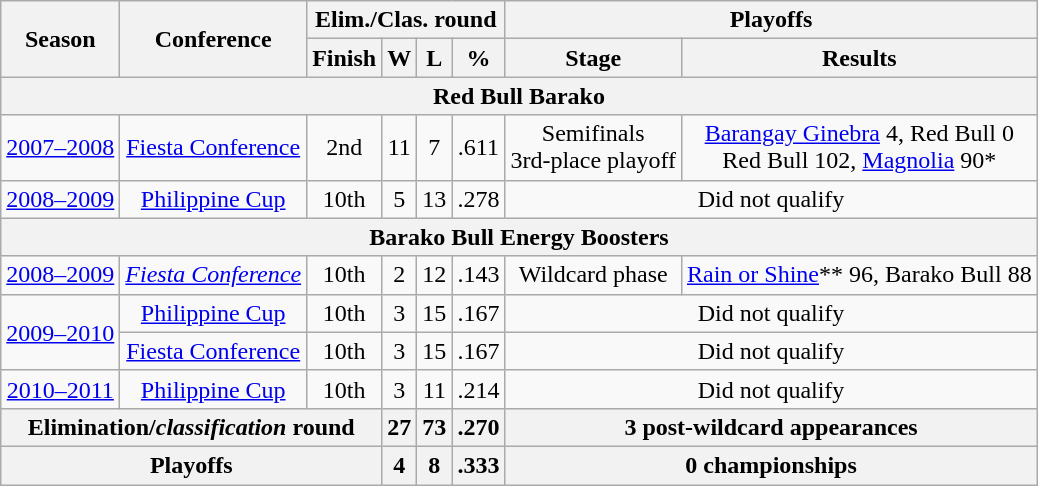<table class=wikitable style="text-align:center;">
<tr>
<th rowspan=2>Season</th>
<th rowspan=2>Conference</th>
<th colspan=4>Elim./Clas. round</th>
<th colspan=2>Playoffs</th>
</tr>
<tr>
<th>Finish</th>
<th>W</th>
<th>L</th>
<th>%</th>
<th>Stage</th>
<th>Results</th>
</tr>
<tr>
<th colspan=8>Red Bull Barako</th>
</tr>
<tr>
<td><a href='#'>2007–2008</a></td>
<td><a href='#'>Fiesta Conference</a></td>
<td>2nd</td>
<td>11</td>
<td>7</td>
<td>.611</td>
<td>Semifinals<br>3rd-place playoff</td>
<td><a href='#'>Barangay Ginebra</a> 4, Red Bull 0<br>Red Bull 102, <a href='#'>Magnolia</a> 90*</td>
</tr>
<tr>
<td><a href='#'>2008–2009</a></td>
<td><a href='#'>Philippine Cup</a></td>
<td>10th</td>
<td>5</td>
<td>13</td>
<td>.278</td>
<td colspan=2 align=center>Did not qualify</td>
</tr>
<tr>
<th colspan=8>Barako Bull Energy Boosters</th>
</tr>
<tr>
<td><a href='#'>2008–2009</a></td>
<td><em><a href='#'>Fiesta Conference</a></em></td>
<td>10th</td>
<td>2</td>
<td>12</td>
<td>.143</td>
<td>Wildcard phase</td>
<td><a href='#'>Rain or Shine</a>** 96, Barako Bull 88</td>
</tr>
<tr>
<td rowspan=2><a href='#'>2009–2010</a></td>
<td><a href='#'>Philippine Cup</a></td>
<td>10th</td>
<td>3</td>
<td>15</td>
<td>.167</td>
<td colspan=2 align=center>Did not qualify</td>
</tr>
<tr>
<td><a href='#'>Fiesta Conference</a></td>
<td>10th</td>
<td>3</td>
<td>15</td>
<td>.167</td>
<td colspan=2 align=center>Did not qualify</td>
</tr>
<tr>
<td><a href='#'>2010–2011</a></td>
<td><a href='#'>Philippine Cup</a></td>
<td>10th</td>
<td>3</td>
<td>11</td>
<td>.214</td>
<td colspan=2 align=center>Did not qualify</td>
</tr>
<tr>
<th colspan=3>Elimination/<em>classification</em> round</th>
<th>27</th>
<th>73</th>
<th>.270</th>
<th colspan=2>3 post-wildcard appearances</th>
</tr>
<tr>
<th colspan=3>Playoffs</th>
<th>4</th>
<th>8</th>
<th>.333</th>
<th colspan=2>0 championships</th>
</tr>
</table>
